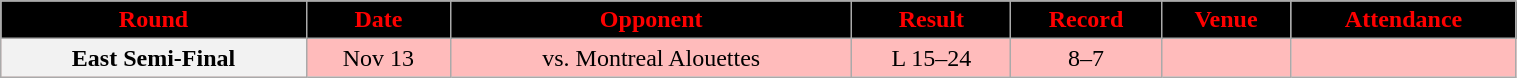<table class="wikitable" width="80%">
<tr align="center"  style="background:black;color:red;">
<td><strong>Round</strong></td>
<td><strong>Date</strong></td>
<td><strong>Opponent</strong></td>
<td><strong>Result</strong></td>
<td><strong>Record</strong></td>
<td><strong>Venue</strong></td>
<td><strong>Attendance</strong></td>
</tr>
<tr align="center" bgcolor="#ffbbbb">
<th>East Semi-Final</th>
<td>Nov 13</td>
<td>vs. Montreal Alouettes</td>
<td>L 15–24</td>
<td>8–7</td>
<td></td>
<td></td>
</tr>
</table>
